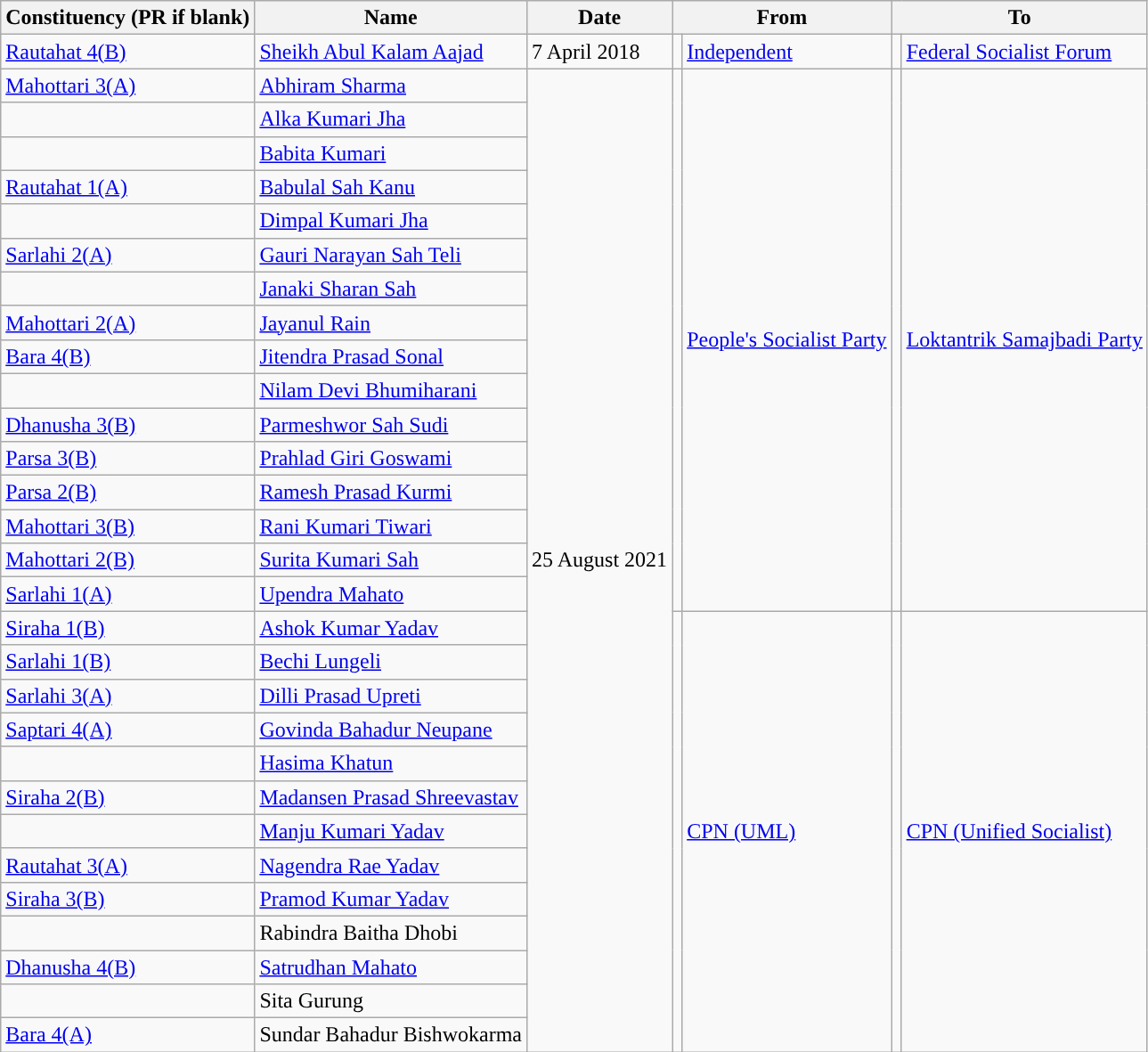<table class="wikitable">
<tr>
<th>Constituency (PR if blank)</th>
<th>Name</th>
<th>Date</th>
<th colspan="2">From</th>
<th colspan="2">To</th>
</tr>
<tr>
<td><a href='#'>Rautahat 4(B)</a></td>
<td><a href='#'>Sheikh Abul Kalam Aajad</a></td>
<td>7 April 2018</td>
<td></td>
<td><a href='#'>Independent</a></td>
<td></td>
<td><a href='#'>Federal Socialist Forum</a></td>
</tr>
<tr>
<td><a href='#'>Mahottari 3(A)</a></td>
<td><a href='#'>Abhiram Sharma</a></td>
<td rowspan="29">25 August 2021</td>
<td rowspan="16"></td>
<td rowspan="16"><a href='#'>People's Socialist Party</a></td>
<td rowspan="16"></td>
<td rowspan="16"><a href='#'>Loktantrik Samajbadi Party</a></td>
</tr>
<tr>
<td></td>
<td><a href='#'>Alka Kumari Jha</a></td>
</tr>
<tr>
<td></td>
<td><a href='#'>Babita Kumari</a></td>
</tr>
<tr>
<td><a href='#'>Rautahat 1(A)</a></td>
<td><a href='#'>Babulal Sah Kanu</a></td>
</tr>
<tr>
<td></td>
<td><a href='#'>Dimpal Kumari Jha</a></td>
</tr>
<tr>
<td><a href='#'>Sarlahi 2(A)</a></td>
<td><a href='#'>Gauri Narayan Sah Teli</a></td>
</tr>
<tr>
<td></td>
<td><a href='#'>Janaki Sharan Sah</a></td>
</tr>
<tr>
<td><a href='#'>Mahottari 2(A)</a></td>
<td><a href='#'>Jayanul Rain</a></td>
</tr>
<tr>
<td><a href='#'>Bara 4(B)</a></td>
<td><a href='#'>Jitendra Prasad Sonal</a></td>
</tr>
<tr>
<td></td>
<td><a href='#'>Nilam Devi Bhumiharani</a></td>
</tr>
<tr>
<td><a href='#'>Dhanusha 3(B)</a></td>
<td><a href='#'>Parmeshwor Sah Sudi</a></td>
</tr>
<tr>
<td><a href='#'>Parsa 3(B)</a></td>
<td><a href='#'>Prahlad Giri Goswami</a></td>
</tr>
<tr>
<td><a href='#'>Parsa 2(B)</a></td>
<td><a href='#'>Ramesh Prasad Kurmi</a></td>
</tr>
<tr>
<td><a href='#'>Mahottari 3(B)</a></td>
<td><a href='#'>Rani Kumari Tiwari</a></td>
</tr>
<tr>
<td><a href='#'>Mahottari 2(B)</a></td>
<td><a href='#'>Surita Kumari Sah</a></td>
</tr>
<tr>
<td><a href='#'>Sarlahi 1(A)</a></td>
<td><a href='#'>Upendra Mahato</a></td>
</tr>
<tr>
<td><a href='#'>Siraha 1(B)</a></td>
<td><a href='#'>Ashok Kumar Yadav</a></td>
<td rowspan="13"></td>
<td rowspan="13"><a href='#'>CPN (UML)</a></td>
<td rowspan="13"></td>
<td rowspan="13"><a href='#'>CPN (Unified Socialist)</a></td>
</tr>
<tr>
<td><a href='#'>Sarlahi 1(B)</a></td>
<td><a href='#'>Bechi Lungeli</a></td>
</tr>
<tr>
<td><a href='#'>Sarlahi 3(A)</a></td>
<td><a href='#'>Dilli Prasad Upreti</a></td>
</tr>
<tr>
<td><a href='#'>Saptari 4(A)</a></td>
<td><a href='#'>Govinda Bahadur Neupane</a></td>
</tr>
<tr>
<td></td>
<td><a href='#'>Hasima Khatun</a></td>
</tr>
<tr>
<td><a href='#'>Siraha 2(B)</a></td>
<td><a href='#'>Madansen Prasad Shreevastav</a></td>
</tr>
<tr>
<td></td>
<td><a href='#'>Manju Kumari Yadav</a></td>
</tr>
<tr>
<td><a href='#'>Rautahat 3(A)</a></td>
<td><a href='#'>Nagendra Rae Yadav</a></td>
</tr>
<tr>
<td><a href='#'>Siraha 3(B)</a></td>
<td><a href='#'>Pramod Kumar Yadav</a></td>
</tr>
<tr>
<td></td>
<td>Rabindra Baitha Dhobi</td>
</tr>
<tr>
<td><a href='#'>Dhanusha 4(B)</a></td>
<td><a href='#'>Satrudhan Mahato</a></td>
</tr>
<tr>
<td></td>
<td>Sita Gurung</td>
</tr>
<tr>
<td><a href='#'>Bara 4(A)</a></td>
<td>Sundar Bahadur Bishwokarma</td>
</tr>
</table>
